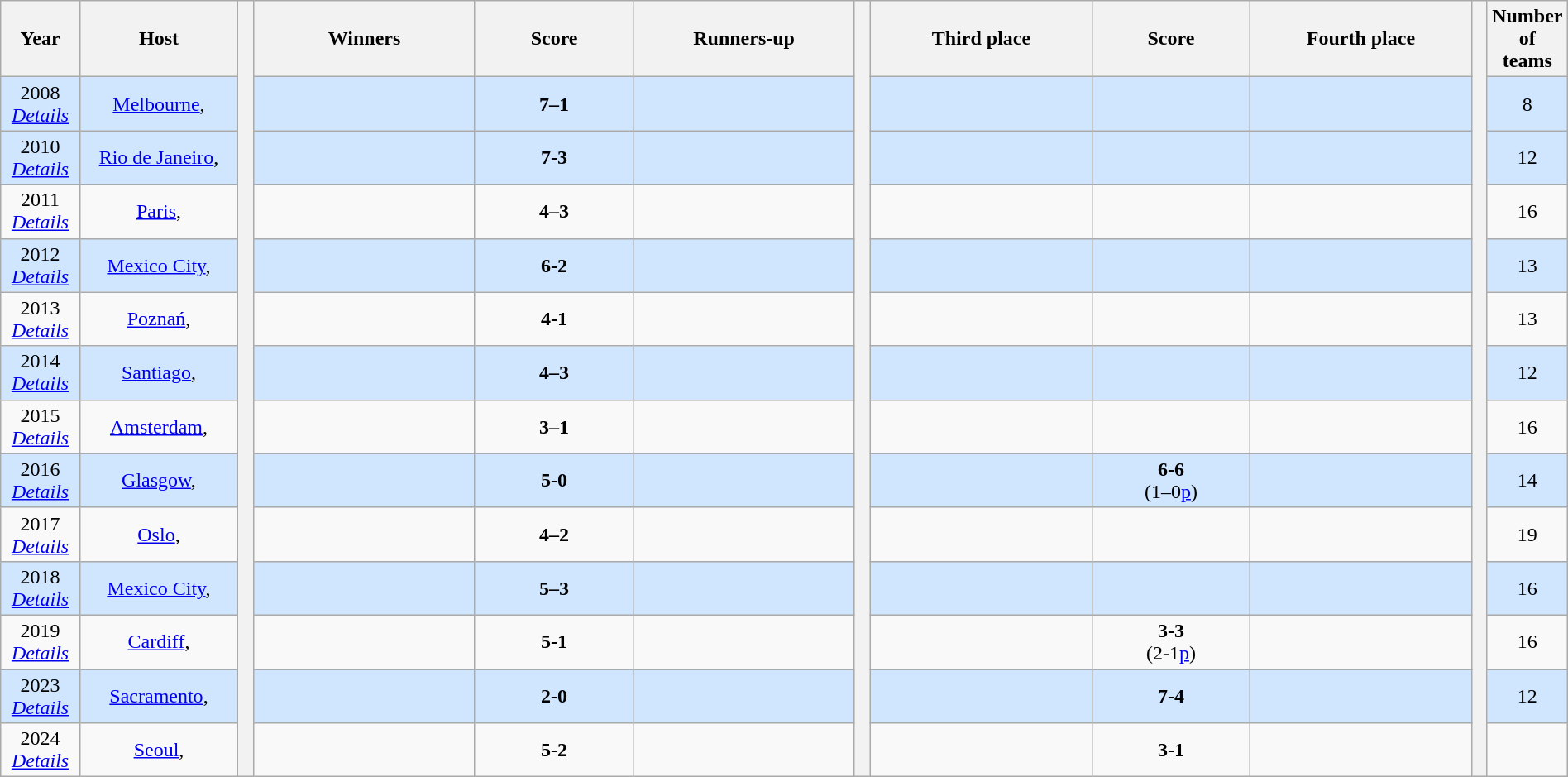<table class="wikitable" style="text-align:center; width:100%">
<tr>
<th width=5%>Year</th>
<th width=10%>Host</th>
<th rowspan="14" width="1%" bgcolor="ffffff"></th>
<th width=14%>Winners</th>
<th width=10%>Score</th>
<th width=14%>Runners-up</th>
<th rowspan="14" width="1%" bgcolor="ffffff"></th>
<th width=14%>Third place</th>
<th width=10%>Score</th>
<th width=14%>Fourth place</th>
<th rowspan="14" width="1%" bgcolor="ffffff"></th>
<th width=4%>Number of teams</th>
</tr>
<tr style="background: #D0E6FF;">
<td>2008 <br> <em><a href='#'>Details</a></em></td>
<td><a href='#'>Melbourne</a>, <br></td>
<td><strong></strong></td>
<td><strong>7–1</strong></td>
<td></td>
<td></td>
<td></td>
<td></td>
<td>8</td>
</tr>
<tr style="background: #D0E6FF;">
<td>2010 <br> <em><a href='#'>Details</a></em></td>
<td><a href='#'>Rio de Janeiro</a>, <br></td>
<td><strong></strong></td>
<td><strong>7-3</strong></td>
<td></td>
<td></td>
<td></td>
<td></td>
<td>12</td>
</tr>
<tr>
<td>2011 <br> <em><a href='#'>Details</a></em></td>
<td><a href='#'>Paris</a>, <br></td>
<td><strong></strong></td>
<td><strong>4–3</strong></td>
<td></td>
<td></td>
<td></td>
<td></td>
<td>16</td>
</tr>
<tr style="background: #D0E6FF;">
<td>2012 <br> <em><a href='#'>Details</a></em></td>
<td><a href='#'>Mexico City</a>, <br></td>
<td><strong></strong></td>
<td><strong>6-2</strong></td>
<td></td>
<td></td>
<td></td>
<td></td>
<td>13</td>
</tr>
<tr>
<td>2013 <br> <em><a href='#'>Details</a></em></td>
<td><a href='#'>Poznań</a>, <br></td>
<td><strong></strong></td>
<td><strong>4-1</strong></td>
<td><strong></strong></td>
<td></td>
<td></td>
<td></td>
<td>13</td>
</tr>
<tr style="background: #D0E6FF;">
<td>2014 <br> <em><a href='#'>Details</a></em></td>
<td><a href='#'>Santiago</a>, <br></td>
<td><strong></strong></td>
<td><strong>4–3</strong></td>
<td><strong></strong></td>
<td></td>
<td></td>
<td></td>
<td>12</td>
</tr>
<tr>
<td>2015 <br> <em><a href='#'>Details</a></em></td>
<td><a href='#'>Amsterdam</a>, <br></td>
<td><strong></strong></td>
<td><strong>3–1</strong></td>
<td><strong></strong></td>
<td></td>
<td></td>
<td></td>
<td>16</td>
</tr>
<tr style="background: #D0E6FF;">
<td>2016 <br> <em><a href='#'>Details</a></em></td>
<td><a href='#'>Glasgow</a>, <br></td>
<td><strong></strong></td>
<td><strong>5-0</strong></td>
<td><strong></strong></td>
<td></td>
<td><strong>6-6</strong><br>(1–0<a href='#'>p</a>)</td>
<td></td>
<td>14</td>
</tr>
<tr>
<td>2017 <br> <em><a href='#'>Details</a></em></td>
<td><a href='#'>Oslo</a>, <br></td>
<td><strong></strong></td>
<td><strong>4–2</strong></td>
<td><strong></strong></td>
<td></td>
<td></td>
<td></td>
<td>19</td>
</tr>
<tr style="background: #D0E6FF;">
<td>2018 <br> <em><a href='#'>Details</a></em></td>
<td><a href='#'>Mexico City</a>, <br></td>
<td><strong></strong></td>
<td><strong>5–3</strong></td>
<td><strong></strong></td>
<td></td>
<td></td>
<td></td>
<td>16</td>
</tr>
<tr>
<td>2019 <br> <em><a href='#'>Details</a></em></td>
<td><a href='#'>Cardiff</a>, <br></td>
<td><strong></strong></td>
<td><strong>5-1</strong></td>
<td><strong></strong></td>
<td></td>
<td><strong>3-3</strong><br>(2-1<a href='#'>p</a>)</td>
<td></td>
<td>16</td>
</tr>
<tr style="background: #D0E6FF;">
<td>2023 <br> <em><a href='#'>Details</a></em></td>
<td><a href='#'>Sacramento</a>, <br></td>
<td></td>
<td><strong>2-0</strong></td>
<td></td>
<td></td>
<td><strong>7-4</strong></td>
<td></td>
<td>12</td>
</tr>
<tr>
<td>2024 <br> <em><a href='#'>Details</a></em></td>
<td><a href='#'>Seoul</a>, <br></td>
<td></td>
<td><strong>5-2</strong></td>
<td></td>
<td></td>
<td><strong>3-1</strong></td>
<td></td>
<td></td>
</tr>
</table>
